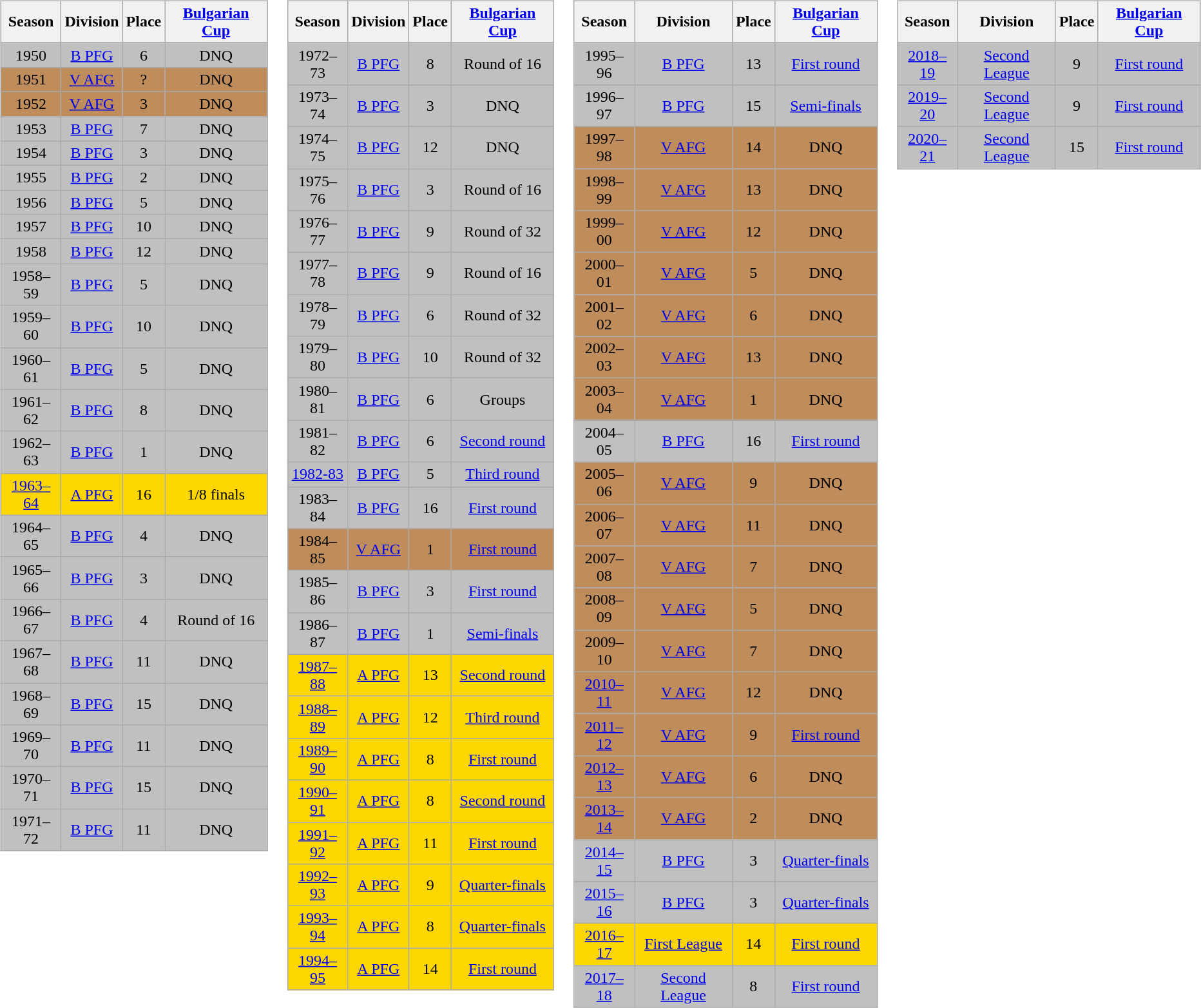<table>
<tr>
<td valign="top"><br><table class="wikitable">
<tr style="background:#f0f6fa;">
<th><strong>Season</strong></th>
<th><strong>Division</strong></th>
<th><strong>Place</strong></th>
<th><strong><a href='#'>Bulgarian Cup</a></strong></th>
</tr>
<tr align="center" bgcolor="Silver">
<td>1950</td>
<td><a href='#'>B PFG</a></td>
<td>6</td>
<td>DNQ</td>
</tr>
<tr align="center" bgcolor="#BF8D5B">
<td>1951</td>
<td><a href='#'>V AFG</a></td>
<td>?</td>
<td>DNQ</td>
</tr>
<tr align="center" bgcolor="#BF8D5B">
<td>1952</td>
<td><a href='#'>V AFG</a></td>
<td>3</td>
<td>DNQ</td>
</tr>
<tr align="center" bgcolor="Silver">
<td>1953</td>
<td><a href='#'>B PFG</a></td>
<td>7</td>
<td>DNQ</td>
</tr>
<tr align="center" bgcolor="Silver">
<td>1954</td>
<td><a href='#'>B PFG</a></td>
<td>3</td>
<td>DNQ</td>
</tr>
<tr align="center" bgcolor="Silver">
<td>1955</td>
<td><a href='#'>B PFG</a></td>
<td>2</td>
<td>DNQ</td>
</tr>
<tr align="center" bgcolor="Silver">
<td>1956</td>
<td><a href='#'>B PFG</a></td>
<td>5</td>
<td>DNQ</td>
</tr>
<tr align="center" bgcolor="Silver">
<td>1957</td>
<td><a href='#'>B PFG</a></td>
<td>10</td>
<td>DNQ</td>
</tr>
<tr align="center" bgcolor="Silver">
<td>1958</td>
<td><a href='#'>B PFG</a></td>
<td>12</td>
<td>DNQ</td>
</tr>
<tr align="center" bgcolor="Silver">
<td>1958–59</td>
<td><a href='#'>B PFG</a></td>
<td>5</td>
<td>DNQ</td>
</tr>
<tr align="center" bgcolor="Silver">
<td>1959–60</td>
<td><a href='#'>B PFG</a></td>
<td>10</td>
<td>DNQ</td>
</tr>
<tr align="center" bgcolor="Silver">
<td>1960–61</td>
<td><a href='#'>B PFG</a></td>
<td>5</td>
<td>DNQ</td>
</tr>
<tr align="center" bgcolor="Silver">
<td>1961–62</td>
<td><a href='#'>B PFG</a></td>
<td>8</td>
<td>DNQ</td>
</tr>
<tr align="center" bgcolor="Silver">
<td>1962–63</td>
<td><a href='#'>B PFG</a></td>
<td>1</td>
<td>DNQ</td>
</tr>
<tr align="center" bgcolor="Gold">
<td><a href='#'>1963–64</a></td>
<td><a href='#'>A PFG</a></td>
<td>16</td>
<td>1/8 finals</td>
</tr>
<tr align="center" bgcolor="Silver">
<td>1964–65</td>
<td><a href='#'>B PFG</a></td>
<td>4</td>
<td>DNQ</td>
</tr>
<tr align="center" bgcolor="Silver">
<td>1965–66</td>
<td><a href='#'>B PFG</a></td>
<td>3</td>
<td>DNQ</td>
</tr>
<tr align="center" bgcolor="Silver">
<td>1966–67</td>
<td><a href='#'>B PFG</a></td>
<td>4</td>
<td>Round of 16</td>
</tr>
<tr align="center" bgcolor="Silver">
<td>1967–68</td>
<td><a href='#'>B PFG</a></td>
<td>11</td>
<td>DNQ</td>
</tr>
<tr align="center" bgcolor="Silver">
<td>1968–69</td>
<td><a href='#'>B PFG</a></td>
<td>15</td>
<td>DNQ</td>
</tr>
<tr align="center" bgcolor="Silver">
<td>1969–70</td>
<td><a href='#'>B PFG</a></td>
<td>11</td>
<td>DNQ</td>
</tr>
<tr align="center" bgcolor="Silver">
<td>1970–71</td>
<td><a href='#'>B PFG</a></td>
<td>15</td>
<td>DNQ</td>
</tr>
<tr align="center" bgcolor="Silver">
<td>1971–72</td>
<td><a href='#'>B PFG</a></td>
<td>11</td>
<td>DNQ</td>
</tr>
</table>
</td>
<td valign="top"><br><table class="wikitable">
<tr style="background:#f0f6fa;">
<th><strong>Season</strong></th>
<th><strong>Division</strong></th>
<th><strong>Place</strong></th>
<th><strong><a href='#'>Bulgarian Cup</a></strong></th>
</tr>
<tr align="center" bgcolor="Silver">
<td>1972–73</td>
<td><a href='#'>B PFG</a></td>
<td>8</td>
<td>Round of 16</td>
</tr>
<tr align="center" bgcolor="Silver">
<td>1973–74</td>
<td><a href='#'>B PFG</a></td>
<td>3</td>
<td>DNQ</td>
</tr>
<tr align="center" bgcolor="Silver">
<td>1974–75</td>
<td><a href='#'>B PFG</a></td>
<td>12</td>
<td>DNQ</td>
</tr>
<tr align="center" bgcolor="Silver">
<td>1975–76</td>
<td><a href='#'>B PFG</a></td>
<td>3</td>
<td>Round of 16</td>
</tr>
<tr align="center" bgcolor="Silver">
<td>1976–77</td>
<td><a href='#'>B PFG</a></td>
<td>9</td>
<td>Round of 32</td>
</tr>
<tr align="center" bgcolor="Silver">
<td>1977–78</td>
<td><a href='#'>B PFG</a></td>
<td>9</td>
<td>Round of 16</td>
</tr>
<tr align="center" bgcolor="Silver">
<td>1978–79</td>
<td><a href='#'>B PFG</a></td>
<td>6</td>
<td>Round of 32</td>
</tr>
<tr align="center" bgcolor="Silver">
<td>1979–80</td>
<td><a href='#'>B PFG</a></td>
<td>10</td>
<td>Round of 32</td>
</tr>
<tr align="center" bgcolor="Silver">
<td>1980–81</td>
<td><a href='#'>B PFG</a></td>
<td>6</td>
<td>Groups</td>
</tr>
<tr align="center" bgcolor="Silver">
<td>1981–82</td>
<td><a href='#'>B PFG</a></td>
<td>6</td>
<td><a href='#'>Second round</a></td>
</tr>
<tr align="center" bgcolor="Silver">
<td><a href='#'>1982-83</a></td>
<td><a href='#'>B PFG</a></td>
<td>5</td>
<td><a href='#'>Third round</a></td>
</tr>
<tr align="center" bgcolor="Silver">
<td>1983–84</td>
<td><a href='#'>B PFG</a></td>
<td>16</td>
<td><a href='#'>First round</a></td>
</tr>
<tr align="center" bgcolor="#BF8D5B">
<td>1984–85</td>
<td><a href='#'>V AFG</a></td>
<td>1</td>
<td><a href='#'>First round</a></td>
</tr>
<tr align="center" bgcolor="Silver">
<td>1985–86</td>
<td><a href='#'>B PFG</a></td>
<td>3</td>
<td><a href='#'>First round</a></td>
</tr>
<tr align="center" bgcolor="Silver">
<td>1986–87</td>
<td><a href='#'>B PFG</a></td>
<td>1</td>
<td><a href='#'>Semi-finals</a></td>
</tr>
<tr align="center" bgcolor="Gold">
<td><a href='#'>1987–88</a></td>
<td><a href='#'>A PFG</a></td>
<td>13</td>
<td><a href='#'>Second round</a></td>
</tr>
<tr align="center" bgcolor="Gold">
<td><a href='#'>1988–89</a></td>
<td><a href='#'>A PFG</a></td>
<td>12</td>
<td><a href='#'>Third round</a></td>
</tr>
<tr align="center" bgcolor="Gold">
<td><a href='#'>1989–90</a></td>
<td><a href='#'>A PFG</a></td>
<td>8</td>
<td><a href='#'>First round</a></td>
</tr>
<tr align="center" bgcolor="Gold">
<td><a href='#'>1990–91</a></td>
<td><a href='#'>A PFG</a></td>
<td>8</td>
<td><a href='#'>Second round</a></td>
</tr>
<tr align="center" bgcolor="Gold">
<td><a href='#'>1991–92</a></td>
<td><a href='#'>A PFG</a></td>
<td>11</td>
<td><a href='#'>First round</a></td>
</tr>
<tr align="center" bgcolor="Gold">
<td><a href='#'>1992–93</a></td>
<td><a href='#'>A PFG</a></td>
<td>9</td>
<td><a href='#'>Quarter-finals</a></td>
</tr>
<tr align="center" bgcolor="Gold">
<td><a href='#'>1993–94</a></td>
<td><a href='#'>A PFG</a></td>
<td>8</td>
<td><a href='#'>Quarter-finals</a></td>
</tr>
<tr align="center" bgcolor="Gold">
<td><a href='#'>1994–95</a></td>
<td><a href='#'>A PFG</a></td>
<td>14</td>
<td><a href='#'>First round</a></td>
</tr>
</table>
</td>
<td valign="top"><br><table class="wikitable">
<tr style="background:#f0f6fa;">
<th><strong>Season</strong></th>
<th><strong>Division</strong></th>
<th><strong>Place</strong></th>
<th><strong><a href='#'>Bulgarian Cup</a></strong></th>
</tr>
<tr align="center" bgcolor="Silver">
<td>1995–96</td>
<td><a href='#'>B PFG</a></td>
<td>13</td>
<td><a href='#'>First round</a></td>
</tr>
<tr align="center" bgcolor="Silver">
<td>1996–97</td>
<td><a href='#'>B PFG</a></td>
<td>15</td>
<td><a href='#'>Semi-finals</a></td>
</tr>
<tr align="center" bgcolor="#BF8D5B">
<td>1997–98</td>
<td><a href='#'>V AFG</a></td>
<td>14</td>
<td>DNQ</td>
</tr>
<tr align="center" bgcolor="#BF8D5B">
<td>1998–99</td>
<td><a href='#'>V AFG</a></td>
<td>13</td>
<td>DNQ</td>
</tr>
<tr align="center" bgcolor="#BF8D5B">
<td>1999–00</td>
<td><a href='#'>V AFG</a></td>
<td>12</td>
<td>DNQ</td>
</tr>
<tr align="center" bgcolor="#BF8D5B">
<td>2000–01</td>
<td><a href='#'>V AFG</a></td>
<td>5</td>
<td>DNQ</td>
</tr>
<tr align="center" bgcolor="#BF8D5B">
<td>2001–02</td>
<td><a href='#'>V AFG</a></td>
<td>6</td>
<td>DNQ</td>
</tr>
<tr align="center" bgcolor="#BF8D5B">
<td>2002–03</td>
<td><a href='#'>V AFG</a></td>
<td>13</td>
<td>DNQ</td>
</tr>
<tr align="center" bgcolor="#BF8D5B">
<td>2003–04</td>
<td><a href='#'>V AFG</a></td>
<td>1</td>
<td>DNQ</td>
</tr>
<tr align="center" bgcolor="Silver">
<td>2004–05</td>
<td><a href='#'>B PFG</a></td>
<td>16</td>
<td><a href='#'>First round</a></td>
</tr>
<tr align="center" bgcolor="#BF8D5B">
<td>2005–06</td>
<td><a href='#'>V AFG</a></td>
<td>9</td>
<td>DNQ</td>
</tr>
<tr align="center" bgcolor="#BF8D5B">
<td>2006–07</td>
<td><a href='#'>V AFG</a></td>
<td>11</td>
<td>DNQ</td>
</tr>
<tr align="center" bgcolor="#BF8D5B">
<td>2007–08</td>
<td><a href='#'>V AFG</a></td>
<td>7</td>
<td>DNQ</td>
</tr>
<tr align="center" bgcolor="#BF8D5B">
<td>2008–09</td>
<td><a href='#'>V AFG</a></td>
<td>5</td>
<td>DNQ</td>
</tr>
<tr align="center" bgcolor="#BF8D5B">
<td>2009–10</td>
<td><a href='#'>V AFG</a></td>
<td>7</td>
<td>DNQ</td>
</tr>
<tr align="center" bgcolor="#BF8D5B">
<td><a href='#'>2010–11</a></td>
<td><a href='#'>V AFG</a></td>
<td>12</td>
<td>DNQ</td>
</tr>
<tr align="center" bgcolor="#BF8D5B">
<td><a href='#'>2011–12</a></td>
<td><a href='#'>V AFG</a></td>
<td>9</td>
<td><a href='#'>First round</a></td>
</tr>
<tr align="center" bgcolor="#BF8D5B">
<td><a href='#'>2012–13</a></td>
<td><a href='#'>V AFG</a></td>
<td>6</td>
<td>DNQ</td>
</tr>
<tr align="center" bgcolor="#BF8D5B">
<td><a href='#'>2013–14</a></td>
<td><a href='#'>V AFG</a></td>
<td>2</td>
<td>DNQ</td>
</tr>
<tr align="center" bgcolor="Silver">
<td><a href='#'>2014–15</a></td>
<td><a href='#'>B PFG</a></td>
<td>3</td>
<td><a href='#'>Quarter-finals</a></td>
</tr>
<tr align="center" bgcolor="Silver">
<td><a href='#'>2015–16</a></td>
<td><a href='#'>B PFG</a></td>
<td>3</td>
<td><a href='#'>Quarter-finals</a></td>
</tr>
<tr align="center" bgcolor="Gold">
<td><a href='#'>2016–17</a></td>
<td><a href='#'>First League</a></td>
<td>14</td>
<td><a href='#'>First round</a></td>
</tr>
<tr align="center" bgcolor="Silver">
<td><a href='#'>2017–18</a></td>
<td><a href='#'>Second League</a></td>
<td>8</td>
<td><a href='#'>First round</a></td>
</tr>
</table>
</td>
<td valign="top"><br><table class="wikitable">
<tr style="background:#f0f6fa;">
<th><strong>Season</strong></th>
<th><strong>Division</strong></th>
<th><strong>Place</strong></th>
<th><strong><a href='#'>Bulgarian Cup</a></strong></th>
</tr>
<tr align="center" bgcolor="Silver">
<td><a href='#'>2018–19</a></td>
<td><a href='#'>Second League</a></td>
<td>9</td>
<td><a href='#'>First round</a></td>
</tr>
<tr align="center" bgcolor="Silver">
<td><a href='#'>2019–20</a></td>
<td><a href='#'>Second League</a></td>
<td>9</td>
<td><a href='#'>First round</a></td>
</tr>
<tr align="center" bgcolor="Silver">
<td><a href='#'>2020–21</a></td>
<td><a href='#'>Second League</a></td>
<td>15</td>
<td><a href='#'>First round</a></td>
</tr>
</table>
</td>
</tr>
</table>
